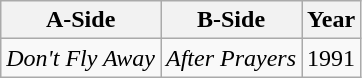<table class="wikitable">
<tr>
<th>A-Side</th>
<th>B-Side</th>
<th>Year</th>
</tr>
<tr>
<td><em>Don't Fly Away</em></td>
<td><em>After Prayers</em></td>
<td>1991</td>
</tr>
</table>
